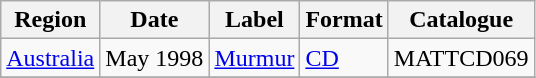<table class="wikitable">
<tr>
<th>Region</th>
<th>Date</th>
<th>Label</th>
<th>Format</th>
<th>Catalogue</th>
</tr>
<tr>
<td><a href='#'>Australia</a></td>
<td>May 1998</td>
<td><a href='#'>Murmur</a></td>
<td><a href='#'>CD</a></td>
<td>MATTCD069</td>
</tr>
<tr>
</tr>
</table>
